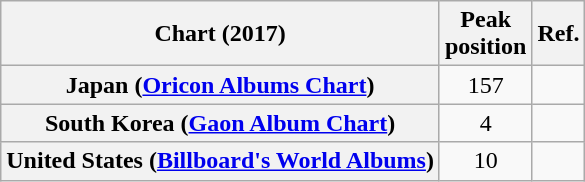<table class="wikitable sortable plainrowheaders" style="text-align:center;">
<tr>
<th>Chart (2017)</th>
<th>Peak<br>position</th>
<th>Ref.</th>
</tr>
<tr>
<th scope="row">Japan (<a href='#'>Oricon Albums Chart</a>)</th>
<td>157</td>
<td></td>
</tr>
<tr>
<th scope="row">South Korea (<a href='#'>Gaon Album Chart</a>)</th>
<td>4</td>
<td></td>
</tr>
<tr>
<th scope="row">United States (<a href='#'>Billboard's World Albums</a>)</th>
<td>10</td>
<td></td>
</tr>
</table>
